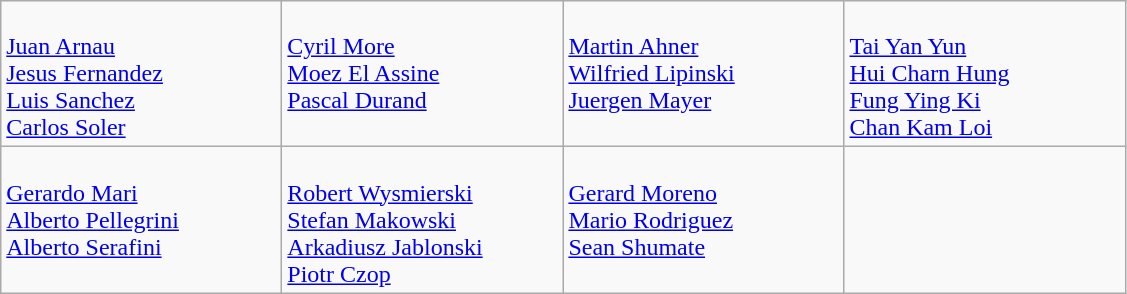<table class="wikitable">
<tr>
<td style="vertical-align:top; width:180px"><br><a href='#'>Juan Arnau</a><br><a href='#'>Jesus Fernandez</a><br><a href='#'>Luis Sanchez</a><br><a href='#'>Carlos Soler</a></td>
<td style="vertical-align:top; width:180px"><br><a href='#'>Cyril More</a><br><a href='#'>Moez El Assine</a><br><a href='#'>Pascal Durand</a></td>
<td style="vertical-align:top; width:180px"><br><a href='#'>Martin Ahner</a><br><a href='#'>Wilfried Lipinski</a><br><a href='#'>Juergen Mayer</a></td>
<td style="vertical-align:top; width:180px"><br><a href='#'>Tai Yan Yun</a><br><a href='#'>Hui Charn Hung</a><br><a href='#'>Fung Ying Ki</a><br><a href='#'>Chan Kam Loi</a></td>
</tr>
<tr>
<td style="vertical-align:top; width:180px"><br><a href='#'>Gerardo Mari</a><br><a href='#'>Alberto Pellegrini</a><br><a href='#'>Alberto Serafini</a></td>
<td style="vertical-align:top; width:180px"><br><a href='#'>Robert Wysmierski</a><br><a href='#'>Stefan Makowski</a><br><a href='#'>Arkadiusz Jablonski</a><br><a href='#'>Piotr Czop</a></td>
<td style="vertical-align:top; width:180px"><br><a href='#'>Gerard Moreno</a><br><a href='#'>Mario Rodriguez</a><br><a href='#'>Sean Shumate</a></td>
</tr>
</table>
